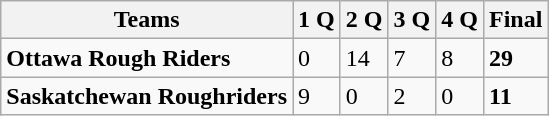<table class="wikitable">
<tr>
<th>Teams</th>
<th>1 Q</th>
<th>2 Q</th>
<th>3 Q</th>
<th>4 Q</th>
<th>Final</th>
</tr>
<tr>
<td><strong>Ottawa Rough Riders</strong></td>
<td>0</td>
<td>14</td>
<td>7</td>
<td>8</td>
<td><strong>29</strong></td>
</tr>
<tr>
<td><strong>Saskatchewan Roughriders</strong></td>
<td>9</td>
<td>0</td>
<td>2</td>
<td>0</td>
<td><strong>11</strong></td>
</tr>
</table>
